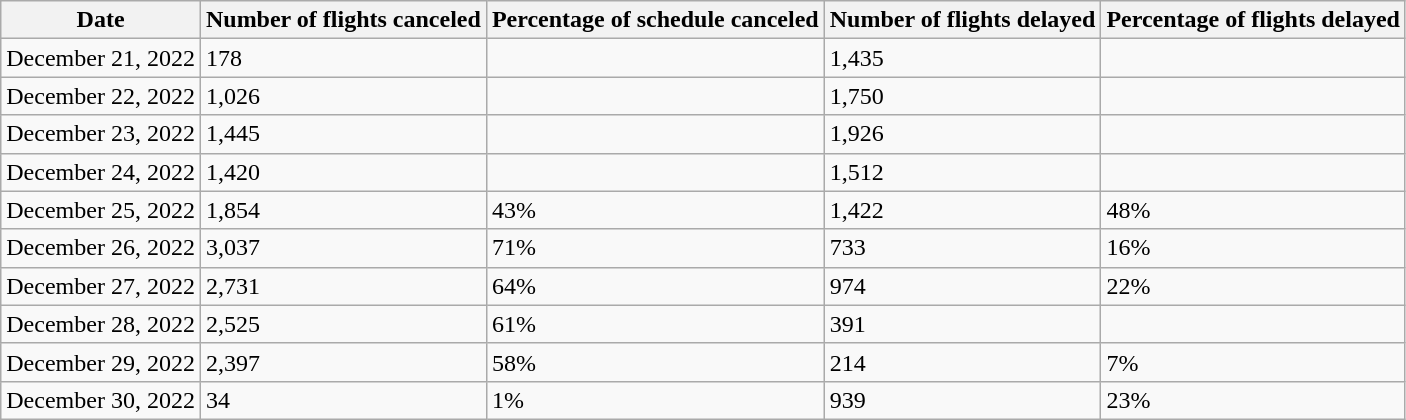<table class="wikitable">
<tr>
<th>Date</th>
<th>Number of flights canceled</th>
<th>Percentage of schedule canceled</th>
<th>Number of flights delayed</th>
<th>Percentage of flights delayed</th>
</tr>
<tr>
<td>December 21, 2022</td>
<td>178</td>
<td></td>
<td>1,435</td>
<td></td>
</tr>
<tr>
<td>December 22, 2022</td>
<td>1,026</td>
<td></td>
<td>1,750</td>
<td></td>
</tr>
<tr>
<td>December 23, 2022</td>
<td>1,445</td>
<td></td>
<td>1,926</td>
<td></td>
</tr>
<tr>
<td>December 24, 2022</td>
<td>1,420</td>
<td></td>
<td>1,512</td>
<td></td>
</tr>
<tr>
<td>December 25, 2022</td>
<td>1,854</td>
<td>43%</td>
<td>1,422</td>
<td>48%</td>
</tr>
<tr>
<td>December 26, 2022</td>
<td>3,037</td>
<td>71%</td>
<td>733</td>
<td>16%</td>
</tr>
<tr>
<td>December 27, 2022</td>
<td>2,731</td>
<td>64%</td>
<td>974</td>
<td>22%</td>
</tr>
<tr>
<td>December 28, 2022</td>
<td>2,525</td>
<td>61%</td>
<td>391</td>
<td></td>
</tr>
<tr>
<td>December 29, 2022</td>
<td>2,397</td>
<td>58%</td>
<td>214</td>
<td>7%</td>
</tr>
<tr>
<td>December 30, 2022</td>
<td>34</td>
<td>1%</td>
<td>939</td>
<td>23%</td>
</tr>
</table>
